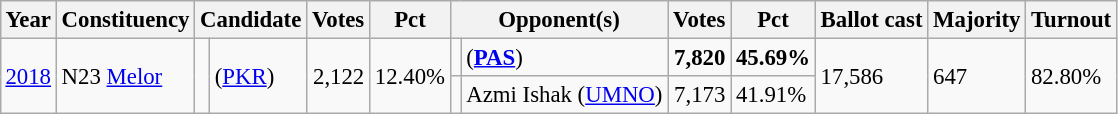<table class="wikitable" style="margin:0.5em ; font-size:95%">
<tr>
<th>Year</th>
<th>Constituency</th>
<th colspan=2>Candidate</th>
<th>Votes</th>
<th>Pct</th>
<th colspan=2>Opponent(s)</th>
<th>Votes</th>
<th>Pct</th>
<th>Ballot cast</th>
<th>Majority</th>
<th>Turnout</th>
</tr>
<tr>
<td rowspan=2><a href='#'>2018</a></td>
<td rowspan=2>N23 <a href='#'>Melor</a></td>
<td rowspan=2 ></td>
<td rowspan=2> (<a href='#'>PKR</a>)</td>
<td rowspan=2 align="right">2,122</td>
<td rowspan=2>12.40%</td>
<td></td>
<td> (<a href='#'><strong>PAS</strong></a>)</td>
<td align="right"><strong>7,820</strong></td>
<td><strong>45.69%</strong></td>
<td rowspan=2>17,586</td>
<td rowspan=2>647</td>
<td rowspan=2>82.80%</td>
</tr>
<tr>
<td></td>
<td>Azmi Ishak (<a href='#'>UMNO</a>)</td>
<td align="right">7,173</td>
<td>41.91%</td>
</tr>
</table>
